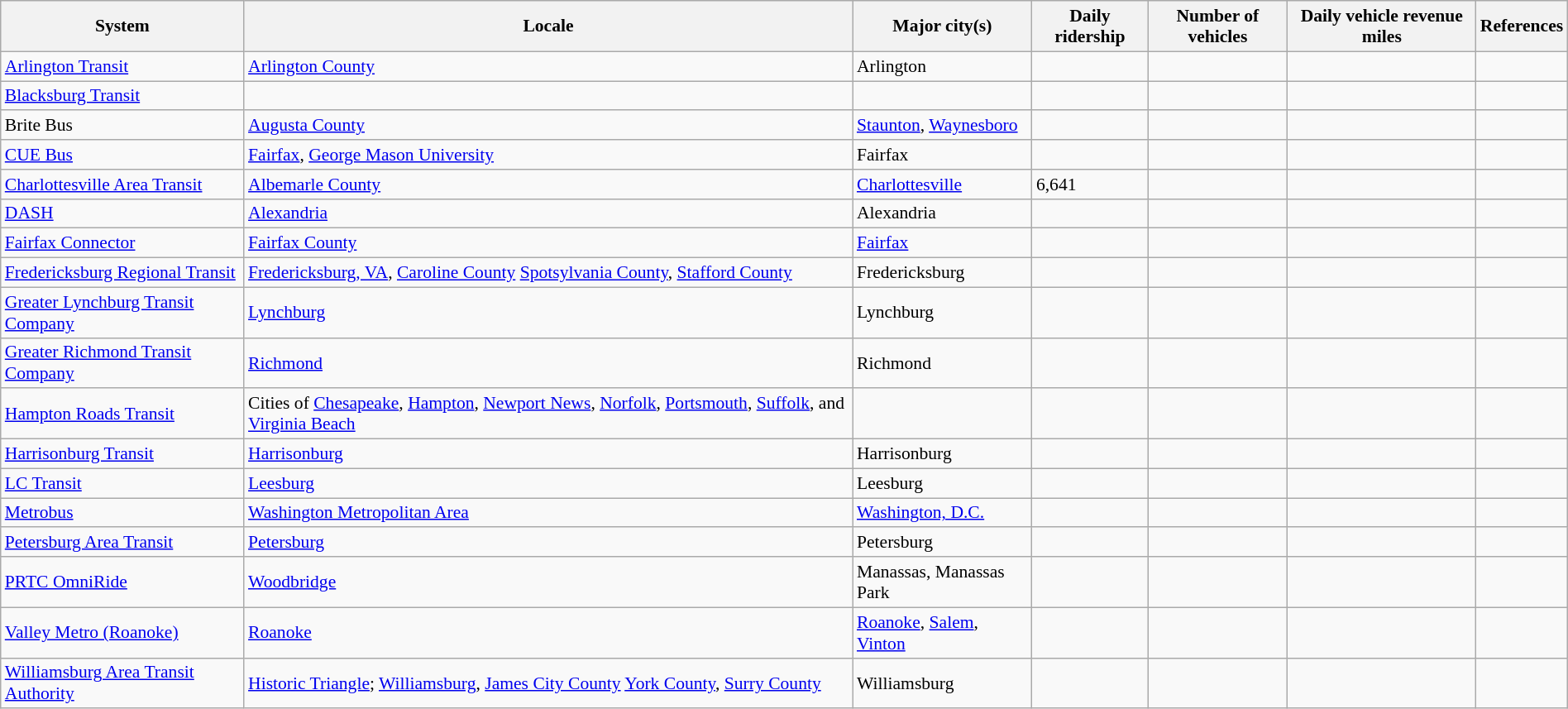<table class="wikitable sortable" style="font-size: 90%; width: 100%">
<tr>
<th>System</th>
<th>Locale</th>
<th>Major city(s)</th>
<th>Daily ridership</th>
<th>Number of vehicles</th>
<th>Daily vehicle revenue miles</th>
<th>References</th>
</tr>
<tr>
<td><a href='#'>Arlington Transit</a></td>
<td><a href='#'>Arlington County</a></td>
<td>Arlington</td>
<td></td>
<td></td>
<td></td>
<td></td>
</tr>
<tr>
<td><a href='#'>Blacksburg Transit</a></td>
<td></td>
<td></td>
<td></td>
<td></td>
<td></td>
<td></td>
</tr>
<tr>
<td>Brite Bus</td>
<td><a href='#'>Augusta County</a></td>
<td><a href='#'>Staunton</a>, <a href='#'>Waynesboro</a></td>
<td></td>
<td></td>
<td></td>
<td></td>
</tr>
<tr>
<td><a href='#'>CUE Bus</a></td>
<td><a href='#'>Fairfax</a>, <a href='#'>George Mason University</a></td>
<td>Fairfax</td>
<td></td>
<td></td>
<td></td>
<td></td>
</tr>
<tr>
<td><a href='#'>Charlottesville Area Transit</a></td>
<td><a href='#'>Albemarle County</a></td>
<td><a href='#'>Charlottesville</a></td>
<td>6,641</td>
<td></td>
<td></td>
<td></td>
</tr>
<tr>
<td><a href='#'>DASH</a></td>
<td><a href='#'>Alexandria</a></td>
<td>Alexandria</td>
<td></td>
<td></td>
<td></td>
<td></td>
</tr>
<tr>
<td><a href='#'>Fairfax Connector</a></td>
<td><a href='#'>Fairfax County</a></td>
<td><a href='#'>Fairfax</a></td>
<td></td>
<td></td>
<td></td>
<td></td>
</tr>
<tr>
<td><a href='#'>Fredericksburg Regional Transit</a></td>
<td><a href='#'>Fredericksburg, VA</a>, <a href='#'>Caroline County</a> <a href='#'>Spotsylvania County</a>, <a href='#'>Stafford County</a></td>
<td>Fredericksburg</td>
<td></td>
<td></td>
<td></td>
<td></td>
</tr>
<tr>
<td><a href='#'>Greater Lynchburg Transit Company</a></td>
<td><a href='#'>Lynchburg</a></td>
<td>Lynchburg</td>
<td></td>
<td></td>
<td></td>
</tr>
<tr>
<td><a href='#'>Greater Richmond Transit Company</a></td>
<td><a href='#'>Richmond</a></td>
<td>Richmond</td>
<td></td>
<td></td>
<td></td>
<td></td>
</tr>
<tr>
<td><a href='#'>Hampton Roads Transit</a></td>
<td>Cities of <a href='#'>Chesapeake</a>, <a href='#'>Hampton</a>, <a href='#'>Newport News</a>, <a href='#'>Norfolk</a>, <a href='#'>Portsmouth</a>, <a href='#'>Suffolk</a>, and <a href='#'>Virginia Beach</a></td>
<td></td>
<td></td>
<td></td>
<td></td>
<td></td>
</tr>
<tr>
<td><a href='#'>Harrisonburg Transit</a></td>
<td><a href='#'>Harrisonburg</a></td>
<td>Harrisonburg</td>
<td></td>
<td></td>
<td></td>
<td></td>
</tr>
<tr>
<td><a href='#'>LC Transit</a></td>
<td><a href='#'>Leesburg</a></td>
<td>Leesburg</td>
<td></td>
<td></td>
<td></td>
<td></td>
</tr>
<tr>
<td><a href='#'>Metrobus</a></td>
<td><a href='#'>Washington Metropolitan Area</a></td>
<td><a href='#'>Washington, D.C.</a></td>
<td></td>
<td></td>
<td></td>
<td></td>
</tr>
<tr>
<td><a href='#'>Petersburg Area Transit</a></td>
<td><a href='#'>Petersburg</a></td>
<td>Petersburg</td>
<td></td>
<td></td>
<td></td>
</tr>
<tr>
<td><a href='#'>PRTC OmniRide</a></td>
<td><a href='#'>Woodbridge</a></td>
<td>Manassas, Manassas Park</td>
<td></td>
<td></td>
<td></td>
<td></td>
</tr>
<tr>
<td><a href='#'>Valley Metro (Roanoke)</a></td>
<td><a href='#'>Roanoke</a></td>
<td><a href='#'>Roanoke</a>, <a href='#'>Salem</a>, <a href='#'>Vinton</a></td>
<td></td>
<td></td>
<td></td>
<td></td>
</tr>
<tr>
<td><a href='#'>Williamsburg Area Transit Authority</a></td>
<td><a href='#'>Historic Triangle</a>; <a href='#'>Williamsburg</a>, <a href='#'>James City County</a> <a href='#'>York County</a>, <a href='#'>Surry County</a></td>
<td>Williamsburg</td>
<td></td>
<td></td>
<td></td>
<td></td>
</tr>
</table>
